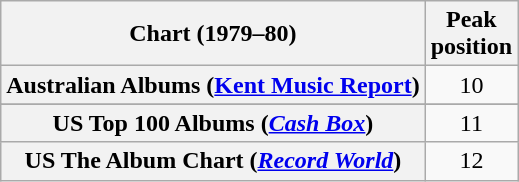<table class="wikitable sortable plainrowheaders" style="text-align:center">
<tr>
<th scope="col">Chart (1979–80)</th>
<th scope="col">Peak<br>position</th>
</tr>
<tr>
<th scope="row">Australian Albums (<a href='#'>Kent Music Report</a>)</th>
<td>10</td>
</tr>
<tr>
</tr>
<tr>
</tr>
<tr>
</tr>
<tr>
</tr>
<tr>
</tr>
<tr>
</tr>
<tr>
</tr>
<tr>
<th scope="row">US Top 100 Albums (<em><a href='#'>Cash Box</a></em>)</th>
<td>11</td>
</tr>
<tr>
<th scope="row">US The Album Chart (<em><a href='#'>Record World</a></em>)</th>
<td>12</td>
</tr>
</table>
